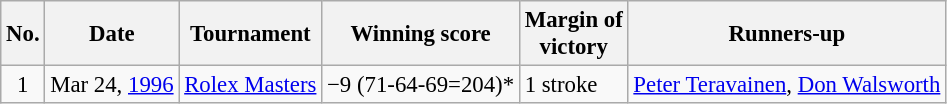<table class="wikitable" style="font-size:95%;">
<tr>
<th>No.</th>
<th>Date</th>
<th>Tournament</th>
<th>Winning score</th>
<th>Margin of<br>victory</th>
<th>Runners-up</th>
</tr>
<tr>
<td align=center>1</td>
<td align=right>Mar 24, <a href='#'>1996</a></td>
<td><a href='#'>Rolex Masters</a></td>
<td>−9 (71-64-69=204)*</td>
<td>1 stroke</td>
<td> <a href='#'>Peter Teravainen</a>,  <a href='#'>Don Walsworth</a></td>
</tr>
</table>
